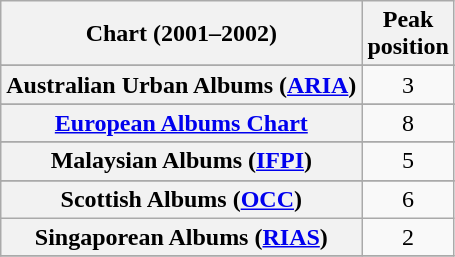<table class="wikitable sortable plainrowheaders">
<tr>
<th align="center">Chart (2001–2002)</th>
<th align="center">Peak<br>position</th>
</tr>
<tr>
</tr>
<tr>
<th scope="row">Australian Urban Albums (<a href='#'>ARIA</a>)</th>
<td align="center">3</td>
</tr>
<tr>
</tr>
<tr>
</tr>
<tr>
<th scope="row"><a href='#'>European Albums Chart</a></th>
<td style="text-align:center;">8</td>
</tr>
<tr>
</tr>
<tr>
</tr>
<tr>
</tr>
<tr>
<th scope="row">Malaysian Albums (<a href='#'>IFPI</a>)</th>
<td style="text-align:center;">5</td>
</tr>
<tr>
</tr>
<tr>
</tr>
<tr>
</tr>
<tr>
<th scope="row">Scottish Albums (<a href='#'>OCC</a>)</th>
<td align="center">6</td>
</tr>
<tr>
<th scope="row">Singaporean Albums (<a href='#'>RIAS</a>)</th>
<td align="center">2</td>
</tr>
<tr>
</tr>
</table>
